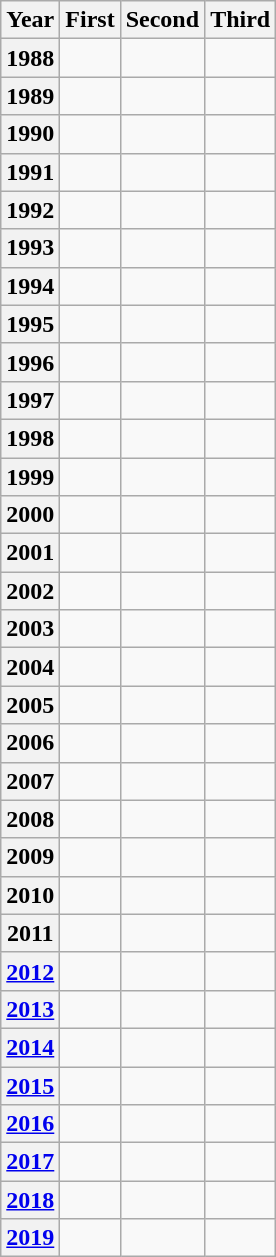<table class = "wikitable sortable">
<tr>
<th>Year</th>
<th>First</th>
<th>Second</th>
<th>Third</th>
</tr>
<tr>
<th>1988</th>
<td></td>
<td></td>
<td></td>
</tr>
<tr>
<th>1989</th>
<td></td>
<td></td>
<td></td>
</tr>
<tr>
<th>1990</th>
<td></td>
<td></td>
<td></td>
</tr>
<tr>
<th>1991</th>
<td></td>
<td></td>
<td></td>
</tr>
<tr>
<th>1992</th>
<td></td>
<td></td>
<td></td>
</tr>
<tr>
<th>1993</th>
<td></td>
<td></td>
<td></td>
</tr>
<tr>
<th>1994</th>
<td></td>
<td></td>
<td></td>
</tr>
<tr>
<th>1995</th>
<td></td>
<td></td>
<td></td>
</tr>
<tr>
<th>1996</th>
<td></td>
<td></td>
<td></td>
</tr>
<tr>
<th>1997</th>
<td></td>
<td></td>
<td></td>
</tr>
<tr>
<th>1998</th>
<td></td>
<td></td>
<td></td>
</tr>
<tr>
<th>1999</th>
<td></td>
<td></td>
<td></td>
</tr>
<tr>
<th>2000</th>
<td></td>
<td></td>
<td></td>
</tr>
<tr>
<th>2001</th>
<td></td>
<td></td>
<td></td>
</tr>
<tr>
<th>2002</th>
<td></td>
<td></td>
<td></td>
</tr>
<tr>
<th>2003</th>
<td></td>
<td></td>
<td></td>
</tr>
<tr>
<th>2004</th>
<td></td>
<td></td>
<td></td>
</tr>
<tr>
<th>2005</th>
<td></td>
<td></td>
<td></td>
</tr>
<tr>
<th>2006</th>
<td></td>
<td></td>
<td></td>
</tr>
<tr>
<th>2007</th>
<td></td>
<td></td>
<td></td>
</tr>
<tr>
<th>2008</th>
<td></td>
<td></td>
<td></td>
</tr>
<tr>
<th>2009</th>
<td></td>
<td></td>
<td></td>
</tr>
<tr>
<th>2010</th>
<td></td>
<td></td>
<td></td>
</tr>
<tr>
<th>2011</th>
<td></td>
<td></td>
<td></td>
</tr>
<tr>
<th><a href='#'>2012</a></th>
<td></td>
<td></td>
<td></td>
</tr>
<tr>
<th><a href='#'>2013</a></th>
<td></td>
<td></td>
<td></td>
</tr>
<tr>
<th><a href='#'>2014</a></th>
<td></td>
<td></td>
<td></td>
</tr>
<tr>
<th><a href='#'>2015</a></th>
<td></td>
<td></td>
<td></td>
</tr>
<tr>
<th><a href='#'>2016</a></th>
<td></td>
<td></td>
<td></td>
</tr>
<tr>
<th><a href='#'>2017</a></th>
<td></td>
<td></td>
<td></td>
</tr>
<tr>
<th><a href='#'>2018</a></th>
<td></td>
<td></td>
<td></td>
</tr>
<tr>
<th><a href='#'>2019</a></th>
<td></td>
<td></td>
<td></td>
</tr>
</table>
